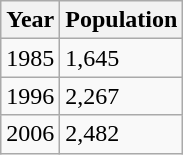<table class="wikitable">
<tr>
<th>Year</th>
<th>Population</th>
</tr>
<tr>
<td>1985</td>
<td>1,645</td>
</tr>
<tr>
<td>1996</td>
<td>2,267</td>
</tr>
<tr>
<td>2006</td>
<td>2,482</td>
</tr>
</table>
